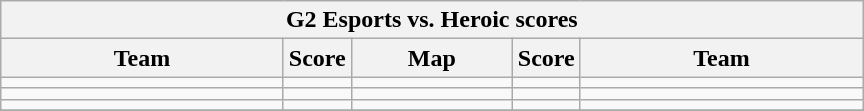<table class="wikitable" style="text-align: center;">
<tr>
<th colspan=5>G2 Esports vs. Heroic scores</th>
</tr>
<tr>
<th width="181px">Team</th>
<th width="20px">Score</th>
<th width="100px">Map</th>
<th width="20px">Score</th>
<th width="181px">Team</th>
</tr>
<tr>
<td></td>
<td></td>
<td></td>
<td></td>
<td></td>
</tr>
<tr>
<td></td>
<td></td>
<td></td>
<td></td>
<td></td>
</tr>
<tr>
<td></td>
<td></td>
<td></td>
<td></td>
<td></td>
</tr>
<tr>
</tr>
</table>
